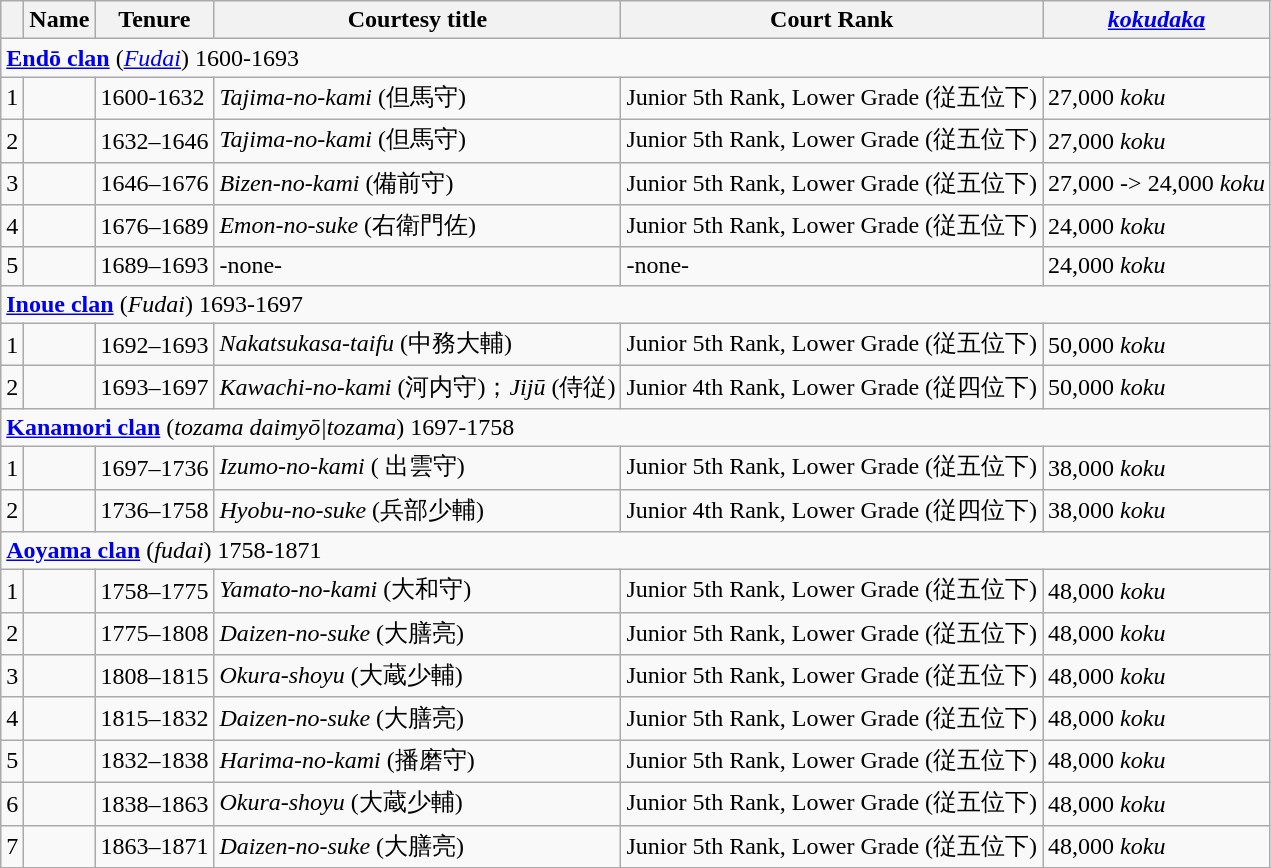<table class=wikitable>
<tr>
<th></th>
<th>Name</th>
<th>Tenure</th>
<th>Courtesy title</th>
<th>Court Rank</th>
<th><em><a href='#'>kokudaka</a></em></th>
</tr>
<tr>
<td colspan=7> <strong><a href='#'>Endō clan</a></strong> (<em><a href='#'>Fudai</a></em>) 1600-1693</td>
</tr>
<tr>
<td>1</td>
<td></td>
<td>1600-1632</td>
<td><em>Tajima-no-kami</em> (但馬守)</td>
<td>Junior 5th Rank, Lower Grade (従五位下)</td>
<td>27,000 <em>koku</em></td>
</tr>
<tr>
<td>2</td>
<td></td>
<td>1632–1646</td>
<td><em>Tajima-no-kami</em> (但馬守)</td>
<td>Junior 5th Rank, Lower Grade (従五位下)</td>
<td>27,000 <em>koku</em></td>
</tr>
<tr>
<td>3</td>
<td></td>
<td>1646–1676</td>
<td><em>Bizen-no-kami</em> (備前守)</td>
<td>Junior 5th Rank, Lower Grade (従五位下)</td>
<td>27,000  -> 24,000 <em>koku</em></td>
</tr>
<tr>
<td>4</td>
<td></td>
<td>1676–1689</td>
<td><em>Emon-no-suke</em> (右衛門佐)</td>
<td>Junior 5th Rank, Lower Grade (従五位下)</td>
<td>24,000 <em>koku</em></td>
</tr>
<tr>
<td>5</td>
<td></td>
<td>1689–1693</td>
<td>-none-</td>
<td>-none-</td>
<td>24,000 <em>koku</em></td>
</tr>
<tr>
<td colspan=7> <strong><a href='#'>Inoue clan</a></strong> (<em>Fudai</em>) 1693-1697</td>
</tr>
<tr>
<td>1</td>
<td></td>
<td>1692–1693</td>
<td><em>Nakatsukasa-taifu</em> (中務大輔)</td>
<td>Junior 5th Rank, Lower Grade (従五位下)</td>
<td>50,000 <em>koku</em></td>
</tr>
<tr>
<td>2</td>
<td></td>
<td>1693–1697</td>
<td><em>Kawachi-no-kami</em> (河内守)；<em>Jijū</em> (侍従)</td>
<td>Junior 4th Rank, Lower Grade (従四位下)</td>
<td>50,000 <em>koku</em></td>
</tr>
<tr>
<td colspan=7> <strong><a href='#'>Kanamori clan</a></strong> (<em>tozama daimyō|tozama</em>) 1697-1758</td>
</tr>
<tr>
<td>1</td>
<td></td>
<td>1697–1736</td>
<td><em>Izumo-no-kami</em> ( 出雲守)</td>
<td>Junior 5th Rank, Lower Grade (従五位下)</td>
<td>38,000 <em>koku</em></td>
</tr>
<tr>
<td>2</td>
<td></td>
<td>1736–1758</td>
<td><em>Hyobu-no-suke</em> (兵部少輔)</td>
<td>Junior 4th Rank, Lower Grade (従四位下)</td>
<td>38,000 <em>koku</em></td>
</tr>
<tr>
<td colspan=7> <strong><a href='#'>Aoyama clan</a></strong> (<em>fudai</em>) 1758-1871</td>
</tr>
<tr>
<td>1</td>
<td></td>
<td>1758–1775</td>
<td><em>Yamato-no-kami</em> (大和守)</td>
<td>Junior 5th Rank, Lower Grade (従五位下)</td>
<td>48,000 <em>koku</em></td>
</tr>
<tr>
<td>2</td>
<td></td>
<td>1775–1808</td>
<td><em>Daizen-no-suke</em> (大膳亮)</td>
<td>Junior 5th Rank, Lower Grade (従五位下)</td>
<td>48,000 <em>koku</em></td>
</tr>
<tr>
<td>3</td>
<td></td>
<td>1808–1815</td>
<td><em>Okura-shoyu</em> (大蔵少輔)</td>
<td>Junior 5th Rank, Lower Grade (従五位下)</td>
<td>48,000 <em>koku</em></td>
</tr>
<tr>
<td>4</td>
<td></td>
<td>1815–1832</td>
<td><em>Daizen-no-suke</em> (大膳亮)</td>
<td>Junior 5th Rank, Lower Grade (従五位下)</td>
<td>48,000 <em>koku</em></td>
</tr>
<tr>
<td>5</td>
<td></td>
<td>1832–1838</td>
<td><em>Harima-no-kami</em> (播磨守)</td>
<td>Junior 5th Rank, Lower Grade (従五位下)</td>
<td>48,000 <em>koku</em></td>
</tr>
<tr>
<td>6</td>
<td></td>
<td>1838–1863</td>
<td><em>Okura-shoyu</em> (大蔵少輔)</td>
<td>Junior 5th Rank, Lower Grade (従五位下)</td>
<td>48,000 <em>koku</em></td>
</tr>
<tr>
<td>7</td>
<td></td>
<td>1863–1871</td>
<td><em>Daizen-no-suke</em> (大膳亮)</td>
<td>Junior 5th Rank, Lower Grade (従五位下)</td>
<td>48,000 <em>koku</em></td>
</tr>
<tr>
</tr>
</table>
